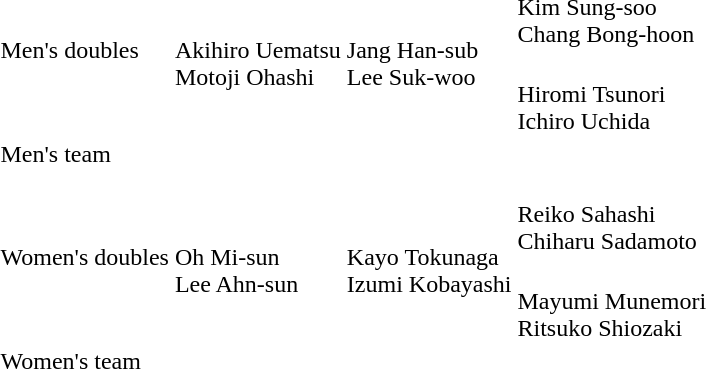<table>
<tr>
<td rowspan=2>Men's doubles</td>
<td rowspan=2><br>Akihiro Uematsu<br>Motoji Ohashi</td>
<td rowspan=2><br>Jang Han-sub<br>Lee Suk-woo</td>
<td><br>Kim Sung-soo<br>Chang Bong-hoon</td>
</tr>
<tr>
<td><br>Hiromi Tsunori<br>Ichiro Uchida</td>
</tr>
<tr>
<td rowspan=2>Men's team</td>
<td rowspan=2></td>
<td rowspan=2></td>
<td></td>
</tr>
<tr>
<td></td>
</tr>
<tr>
<td rowspan=2>Women's doubles</td>
<td rowspan=2><br>Oh Mi-sun<br>Lee Ahn-sun</td>
<td rowspan=2><br>Kayo Tokunaga<br>Izumi Kobayashi</td>
<td><br>Reiko Sahashi<br>Chiharu Sadamoto</td>
</tr>
<tr>
<td><br>Mayumi Munemori<br>Ritsuko Shiozaki</td>
</tr>
<tr>
<td rowspan=2>Women's team</td>
<td rowspan=2></td>
<td rowspan=2></td>
<td></td>
</tr>
<tr>
<td></td>
</tr>
</table>
